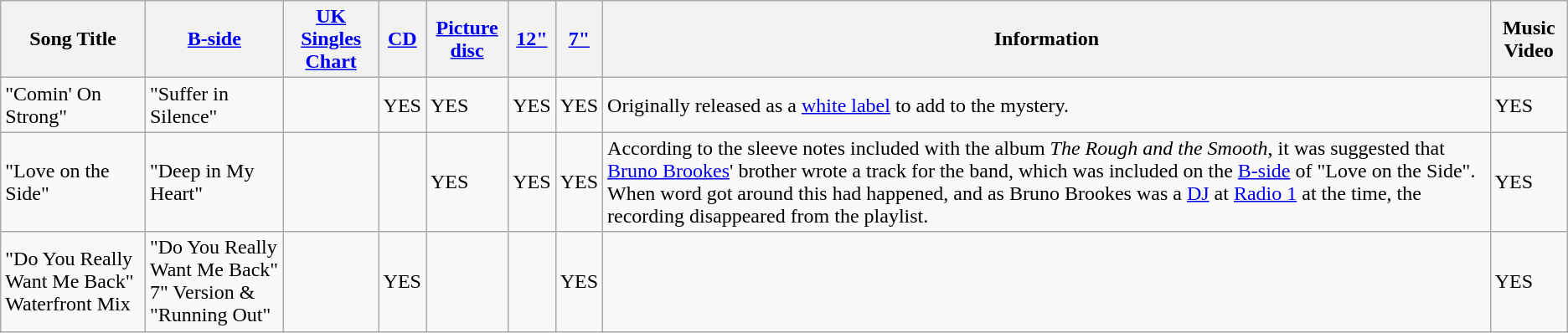<table class="wikitable">
<tr>
<th>Song Title</th>
<th><a href='#'>B-side</a><br></th>
<th><a href='#'>UK Singles Chart</a><br></th>
<th><a href='#'>CD</a></th>
<th><a href='#'>Picture disc</a></th>
<th><a href='#'>12"</a></th>
<th><a href='#'>7"</a></th>
<th>Information</th>
<th>Music Video</th>
</tr>
<tr>
<td>"Comin' On Strong"</td>
<td>"Suffer in Silence"</td>
<td></td>
<td>YES</td>
<td>YES</td>
<td>YES</td>
<td>YES</td>
<td>Originally released as a <a href='#'>white label</a> to add to the mystery.</td>
<td>YES</td>
</tr>
<tr>
<td>"Love on the Side"</td>
<td>"Deep in My Heart"</td>
<td></td>
<td></td>
<td>YES</td>
<td>YES</td>
<td>YES</td>
<td>According to the sleeve notes included with the album <em>The Rough and the Smooth</em>, it was suggested that <a href='#'>Bruno Brookes</a>' brother wrote a track for the band, which was included on the <a href='#'>B-side</a> of "Love on the Side". When word got around this had happened, and as Bruno Brookes was a <a href='#'>DJ</a> at <a href='#'>Radio 1</a> at the time, the recording disappeared from the playlist.</td>
<td>YES</td>
</tr>
<tr>
<td>"Do You Really Want Me Back" <br> Waterfront Mix</td>
<td>"Do You Really Want Me Back" <br> 7" Version & "Running Out"</td>
<td></td>
<td>YES</td>
<td></td>
<td></td>
<td>YES</td>
<td></td>
<td>YES</td>
</tr>
</table>
